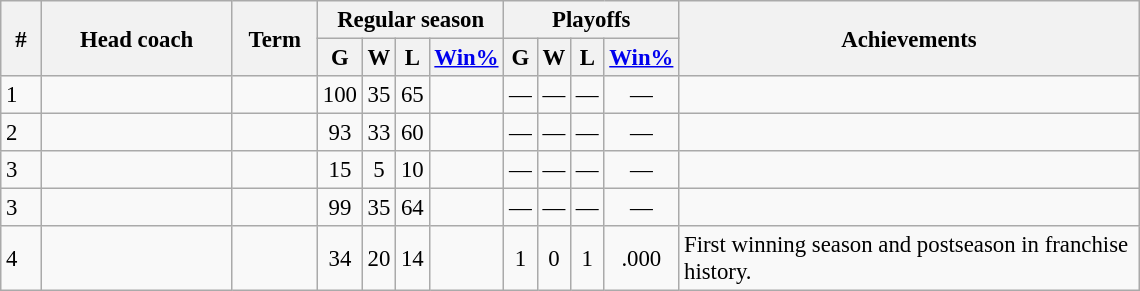<table class="wikitable sortable" style="font-size:95%; text-align:center">
<tr>
<th scope="col" style="width:20px" rowspan="2">#</th>
<th scope="col" style="width:120px" rowspan="2">Head coach</th>
<th scope="col" style="width:50px" rowspan="2">Term</th>
<th scope="col" style="width:80px" colspan="4">Regular season</th>
<th scope="col" style="width:80px" colspan="4">Playoffs</th>
<th scope="col" style="width:300px" rowspan="2">Achievements</th>
</tr>
<tr>
<th>G</th>
<th>W</th>
<th>L</th>
<th><a href='#'>Win%</a></th>
<th>G</th>
<th>W</th>
<th>L</th>
<th><a href='#'>Win%</a></th>
</tr>
<tr>
<td align=left>1</td>
<td align=left></td>
<td align=left></td>
<td>100</td>
<td>35</td>
<td>65</td>
<td></td>
<td>—</td>
<td>—</td>
<td>—</td>
<td>—</td>
<td align=left></td>
</tr>
<tr>
<td align=left>2</td>
<td align=left></td>
<td align=left></td>
<td>93</td>
<td>33</td>
<td>60</td>
<td></td>
<td>—</td>
<td>—</td>
<td>—</td>
<td>—</td>
<td align=left></td>
</tr>
<tr>
<td align=left>3</td>
<td align=left></td>
<td align=left></td>
<td>15</td>
<td>5</td>
<td>10</td>
<td></td>
<td>—</td>
<td>—</td>
<td>—</td>
<td>—</td>
<td align=left></td>
</tr>
<tr>
<td align=left>3</td>
<td align=left></td>
<td align=left></td>
<td>99</td>
<td>35</td>
<td>64</td>
<td></td>
<td>—</td>
<td>—</td>
<td>—</td>
<td>—</td>
<td align=left></td>
</tr>
<tr>
<td align=left>4</td>
<td align=left></td>
<td align=left></td>
<td>34</td>
<td>20</td>
<td>14</td>
<td></td>
<td>1</td>
<td>0</td>
<td>1</td>
<td>.000</td>
<td align="left">First winning season and postseason in franchise history.</td>
</tr>
</table>
